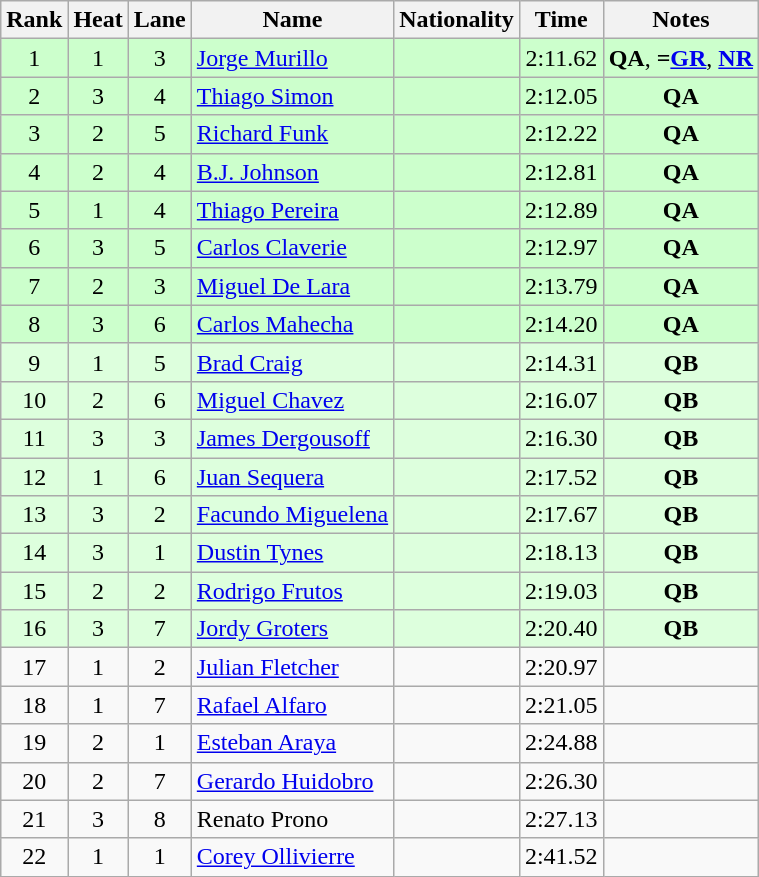<table class="wikitable sortable" style="text-align:center">
<tr>
<th>Rank</th>
<th>Heat</th>
<th>Lane</th>
<th>Name</th>
<th>Nationality</th>
<th>Time</th>
<th>Notes</th>
</tr>
<tr bgcolor=ccffcc>
<td>1</td>
<td>1</td>
<td>3</td>
<td align=left><a href='#'>Jorge Murillo</a></td>
<td align=left></td>
<td>2:11.62</td>
<td><strong>QA</strong>, <strong>=<a href='#'>GR</a></strong>, <strong><a href='#'>NR</a></strong></td>
</tr>
<tr bgcolor=ccffcc>
<td>2</td>
<td>3</td>
<td>4</td>
<td align=left><a href='#'>Thiago Simon</a></td>
<td align=left></td>
<td>2:12.05</td>
<td><strong>QA</strong></td>
</tr>
<tr bgcolor=ccffcc>
<td>3</td>
<td>2</td>
<td>5</td>
<td align=left><a href='#'>Richard Funk</a></td>
<td align=left></td>
<td>2:12.22</td>
<td><strong>QA</strong></td>
</tr>
<tr bgcolor=ccffcc>
<td>4</td>
<td>2</td>
<td>4</td>
<td align=left><a href='#'>B.J. Johnson</a></td>
<td align=left></td>
<td>2:12.81</td>
<td><strong>QA</strong></td>
</tr>
<tr bgcolor=ccffcc>
<td>5</td>
<td>1</td>
<td>4</td>
<td align=left><a href='#'>Thiago Pereira</a></td>
<td align=left></td>
<td>2:12.89</td>
<td><strong>QA</strong></td>
</tr>
<tr bgcolor=ccffcc>
<td>6</td>
<td>3</td>
<td>5</td>
<td align=left><a href='#'>Carlos Claverie</a></td>
<td align=left></td>
<td>2:12.97</td>
<td><strong>QA</strong></td>
</tr>
<tr bgcolor=ccffcc>
<td>7</td>
<td>2</td>
<td>3</td>
<td align=left><a href='#'>Miguel De Lara</a></td>
<td align=left></td>
<td>2:13.79</td>
<td><strong>QA</strong></td>
</tr>
<tr bgcolor=ccffcc>
<td>8</td>
<td>3</td>
<td>6</td>
<td align=left><a href='#'>Carlos Mahecha</a></td>
<td align=left></td>
<td>2:14.20</td>
<td><strong>QA</strong></td>
</tr>
<tr bgcolor=ddffdd>
<td>9</td>
<td>1</td>
<td>5</td>
<td align=left><a href='#'>Brad Craig</a></td>
<td align=left></td>
<td>2:14.31</td>
<td><strong>QB</strong></td>
</tr>
<tr bgcolor=ddffdd>
<td>10</td>
<td>2</td>
<td>6</td>
<td align=left><a href='#'>Miguel Chavez</a></td>
<td align=left></td>
<td>2:16.07</td>
<td><strong>QB</strong></td>
</tr>
<tr bgcolor=ddffdd>
<td>11</td>
<td>3</td>
<td>3</td>
<td align=left><a href='#'>James Dergousoff</a></td>
<td align=left></td>
<td>2:16.30</td>
<td><strong>QB</strong></td>
</tr>
<tr bgcolor=ddffdd>
<td>12</td>
<td>1</td>
<td>6</td>
<td align=left><a href='#'>Juan Sequera</a></td>
<td align=left></td>
<td>2:17.52</td>
<td><strong>QB</strong></td>
</tr>
<tr bgcolor=ddffdd>
<td>13</td>
<td>3</td>
<td>2</td>
<td align=left><a href='#'>Facundo Miguelena</a></td>
<td align=left></td>
<td>2:17.67</td>
<td><strong>QB</strong></td>
</tr>
<tr bgcolor=ddffdd>
<td>14</td>
<td>3</td>
<td>1</td>
<td align=left><a href='#'>Dustin Tynes</a></td>
<td align=left></td>
<td>2:18.13</td>
<td><strong>QB</strong></td>
</tr>
<tr bgcolor=ddffdd>
<td>15</td>
<td>2</td>
<td>2</td>
<td align=left><a href='#'>Rodrigo Frutos</a></td>
<td align=left></td>
<td>2:19.03</td>
<td><strong>QB</strong></td>
</tr>
<tr bgcolor=ddffdd>
<td>16</td>
<td>3</td>
<td>7</td>
<td align=left><a href='#'>Jordy Groters</a></td>
<td align=left></td>
<td>2:20.40</td>
<td><strong>QB</strong></td>
</tr>
<tr>
<td>17</td>
<td>1</td>
<td>2</td>
<td align=left><a href='#'>Julian Fletcher</a></td>
<td align=left></td>
<td>2:20.97</td>
<td></td>
</tr>
<tr>
<td>18</td>
<td>1</td>
<td>7</td>
<td align=left><a href='#'>Rafael Alfaro</a></td>
<td align=left></td>
<td>2:21.05</td>
<td></td>
</tr>
<tr>
<td>19</td>
<td>2</td>
<td>1</td>
<td align=left><a href='#'>Esteban Araya</a></td>
<td align=left></td>
<td>2:24.88</td>
<td></td>
</tr>
<tr>
<td>20</td>
<td>2</td>
<td>7</td>
<td align=left><a href='#'>Gerardo Huidobro</a></td>
<td align=left></td>
<td>2:26.30</td>
<td></td>
</tr>
<tr>
<td>21</td>
<td>3</td>
<td>8</td>
<td align=left>Renato Prono</td>
<td align=left></td>
<td>2:27.13</td>
<td></td>
</tr>
<tr>
<td>22</td>
<td>1</td>
<td>1</td>
<td align=left><a href='#'>Corey Ollivierre</a></td>
<td align=left></td>
<td>2:41.52</td>
<td></td>
</tr>
</table>
